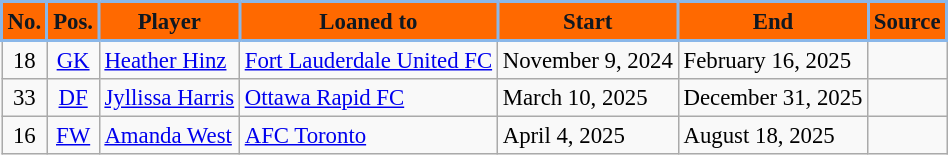<table class="wikitable sortable" style="text-align:center; font-size:95%; text-align:left;">
<tr>
<th style="background:#FF6900; color:#101820; border:2px solid #8AB7E9;">No.</th>
<th style="background:#FF6900; color:#101820; border:2px solid #8AB7E9;">Pos.</th>
<th style="background:#FF6900; color:#101820; border:2px solid #8AB7E9;">Player</th>
<th style="background:#FF6900; color:#101820; border:2px solid #8AB7E9;">Loaned to</th>
<th style="background:#FF6900; color:#101820; border:2px solid #8AB7E9;">Start</th>
<th style="background:#FF6900; color:#101820; border:2px solid #8AB7E9;">End</th>
<th style="background:#FF6900; color:#101820; border:2px solid #8AB7E9;">Source</th>
</tr>
<tr>
<td align="center">18</td>
<td align="center"><a href='#'>GK</a></td>
<td> <a href='#'>Heather Hinz</a></td>
<td> <a href='#'>Fort Lauderdale United FC</a></td>
<td>November 9, 2024</td>
<td>February 16, 2025</td>
<td></td>
</tr>
<tr>
<td align="center">33</td>
<td align="center"><a href='#'>DF</a></td>
<td> <a href='#'>Jyllissa Harris</a></td>
<td> <a href='#'>Ottawa Rapid FC</a></td>
<td>March 10, 2025</td>
<td>December 31, 2025</td>
<td></td>
</tr>
<tr>
<td align="center">16</td>
<td align="center"><a href='#'>FW</a></td>
<td> <a href='#'>Amanda West</a></td>
<td> <a href='#'>AFC Toronto</a></td>
<td>April 4, 2025</td>
<td>August 18, 2025</td>
<td></td>
</tr>
</table>
